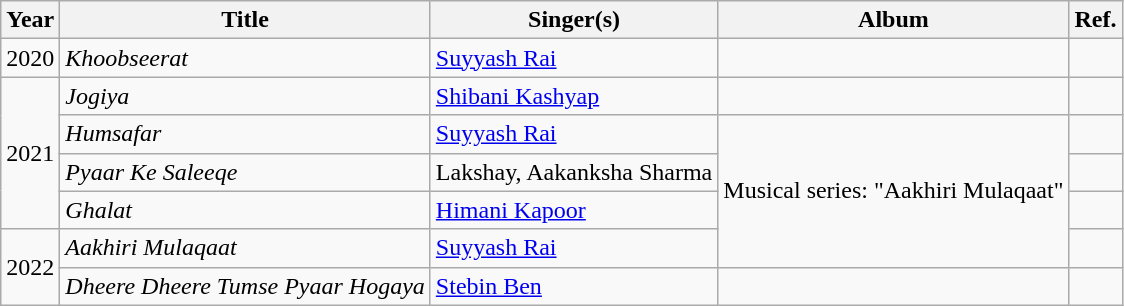<table class="wikitable sortable">
<tr>
<th>Year</th>
<th>Title</th>
<th>Singer(s)</th>
<th>Album</th>
<th class="unsortable">Ref.</th>
</tr>
<tr>
<td>2020</td>
<td><em>Khoobseerat</em></td>
<td><a href='#'>Suyyash Rai</a></td>
<td></td>
<td></td>
</tr>
<tr>
<td rowspan="4">2021</td>
<td><em>Jogiya</em></td>
<td><a href='#'>Shibani Kashyap</a></td>
<td></td>
<td></td>
</tr>
<tr>
<td><em>Humsafar</em></td>
<td><a href='#'>Suyyash Rai</a></td>
<td rowspan="4">Musical series: "Aakhiri Mulaqaat"</td>
<td></td>
</tr>
<tr>
<td><em>Pyaar Ke Saleeqe</em></td>
<td>Lakshay, Aakanksha Sharma</td>
<td></td>
</tr>
<tr>
<td><em>Ghalat</em></td>
<td><a href='#'>Himani Kapoor</a></td>
<td></td>
</tr>
<tr>
<td rowspan="2">2022</td>
<td><em>Aakhiri Mulaqaat</em></td>
<td><a href='#'>Suyyash Rai</a></td>
<td></td>
</tr>
<tr>
<td><em>Dheere Dheere Tumse Pyaar Hogaya</em></td>
<td><a href='#'>Stebin Ben</a></td>
<td></td>
<td></td>
</tr>
</table>
